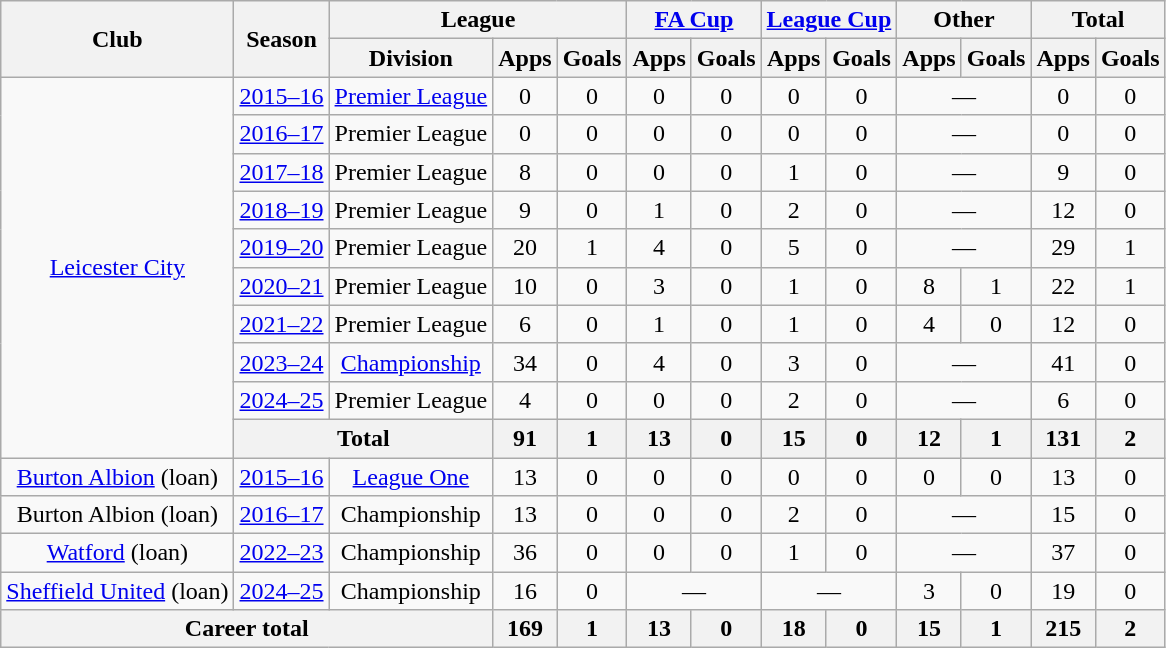<table class="wikitable" style="text-align: center;">
<tr>
<th rowspan="2">Club</th>
<th rowspan="2">Season</th>
<th colspan="3">League</th>
<th colspan="2"><a href='#'>FA Cup</a></th>
<th colspan="2"><a href='#'>League Cup</a></th>
<th colspan="2">Other</th>
<th colspan="2">Total</th>
</tr>
<tr>
<th>Division</th>
<th>Apps</th>
<th>Goals</th>
<th>Apps</th>
<th>Goals</th>
<th>Apps</th>
<th>Goals</th>
<th>Apps</th>
<th>Goals</th>
<th>Apps</th>
<th>Goals</th>
</tr>
<tr>
<td rowspan="10"><a href='#'>Leicester City</a></td>
<td><a href='#'>2015–16</a></td>
<td><a href='#'>Premier League</a></td>
<td>0</td>
<td>0</td>
<td>0</td>
<td>0</td>
<td>0</td>
<td>0</td>
<td colspan="2">—</td>
<td>0</td>
<td>0</td>
</tr>
<tr>
<td><a href='#'>2016–17</a></td>
<td>Premier League</td>
<td>0</td>
<td>0</td>
<td>0</td>
<td>0</td>
<td>0</td>
<td>0</td>
<td colspan="2">—</td>
<td>0</td>
<td>0</td>
</tr>
<tr>
<td><a href='#'>2017–18</a></td>
<td>Premier League</td>
<td>8</td>
<td>0</td>
<td>0</td>
<td>0</td>
<td>1</td>
<td>0</td>
<td colspan="2">—</td>
<td>9</td>
<td>0</td>
</tr>
<tr>
<td><a href='#'>2018–19</a></td>
<td>Premier League</td>
<td>9</td>
<td>0</td>
<td>1</td>
<td>0</td>
<td>2</td>
<td>0</td>
<td colspan="2">—</td>
<td>12</td>
<td>0</td>
</tr>
<tr>
<td><a href='#'>2019–20</a></td>
<td>Premier League</td>
<td>20</td>
<td>1</td>
<td>4</td>
<td>0</td>
<td>5</td>
<td>0</td>
<td colspan="2">—</td>
<td>29</td>
<td>1</td>
</tr>
<tr>
<td><a href='#'>2020–21</a></td>
<td>Premier League</td>
<td>10</td>
<td>0</td>
<td>3</td>
<td>0</td>
<td>1</td>
<td>0</td>
<td>8</td>
<td>1</td>
<td>22</td>
<td>1</td>
</tr>
<tr>
<td><a href='#'>2021–22</a></td>
<td>Premier League</td>
<td>6</td>
<td>0</td>
<td>1</td>
<td>0</td>
<td>1</td>
<td>0</td>
<td>4</td>
<td>0</td>
<td>12</td>
<td>0</td>
</tr>
<tr>
<td><a href='#'>2023–24</a></td>
<td><a href='#'>Championship</a></td>
<td>34</td>
<td>0</td>
<td>4</td>
<td>0</td>
<td>3</td>
<td>0</td>
<td colspan="2">—</td>
<td>41</td>
<td>0</td>
</tr>
<tr>
<td><a href='#'>2024–25</a></td>
<td>Premier League</td>
<td>4</td>
<td>0</td>
<td>0</td>
<td>0</td>
<td>2</td>
<td>0</td>
<td colspan="2">—</td>
<td>6</td>
<td>0</td>
</tr>
<tr>
<th colspan="2">Total</th>
<th>91</th>
<th>1</th>
<th>13</th>
<th>0</th>
<th>15</th>
<th>0</th>
<th>12</th>
<th>1</th>
<th>131</th>
<th>2</th>
</tr>
<tr>
<td><a href='#'>Burton Albion</a> (loan)</td>
<td><a href='#'>2015–16</a></td>
<td><a href='#'>League One</a></td>
<td>13</td>
<td>0</td>
<td>0</td>
<td>0</td>
<td>0</td>
<td>0</td>
<td>0</td>
<td>0</td>
<td>13</td>
<td>0</td>
</tr>
<tr>
<td>Burton Albion (loan)</td>
<td><a href='#'>2016–17</a></td>
<td>Championship</td>
<td>13</td>
<td>0</td>
<td>0</td>
<td>0</td>
<td>2</td>
<td>0</td>
<td colspan="2">—</td>
<td>15</td>
<td>0</td>
</tr>
<tr>
<td><a href='#'>Watford</a> (loan)</td>
<td><a href='#'>2022–23</a></td>
<td>Championship</td>
<td>36</td>
<td>0</td>
<td>0</td>
<td>0</td>
<td>1</td>
<td>0</td>
<td colspan="2">—</td>
<td>37</td>
<td>0</td>
</tr>
<tr>
<td><a href='#'>Sheffield United</a> (loan)</td>
<td><a href='#'>2024–25</a></td>
<td>Championship</td>
<td>16</td>
<td>0</td>
<td colspan="2">—</td>
<td colspan="2">—</td>
<td>3</td>
<td>0</td>
<td>19</td>
<td>0</td>
</tr>
<tr>
<th colspan="3">Career total</th>
<th>169</th>
<th>1</th>
<th>13</th>
<th>0</th>
<th>18</th>
<th>0</th>
<th>15</th>
<th>1</th>
<th>215</th>
<th>2</th>
</tr>
</table>
